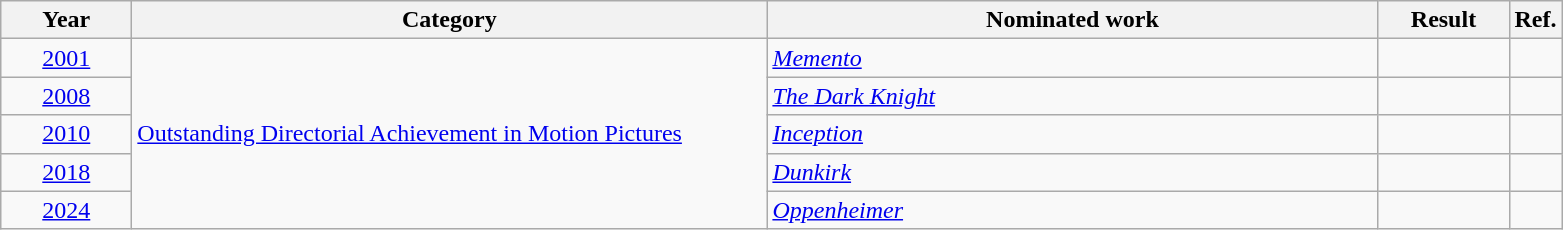<table class="wikitable">
<tr>
<th scope="col" style="width:5em;">Year</th>
<th scope="col" style="width:26em;">Category</th>
<th scope="col" style="width:25em;">Nominated work</th>
<th scope="col" style="width:5em;">Result</th>
<th>Ref.</th>
</tr>
<tr>
<td style="text-align:center;"><a href='#'>2001</a></td>
<td rowspan="5"><a href='#'>Outstanding Directorial Achievement in Motion Pictures</a></td>
<td><em><a href='#'>Memento</a></em></td>
<td></td>
<td></td>
</tr>
<tr>
<td style="text-align:center;"><a href='#'>2008</a></td>
<td><em><a href='#'>The Dark Knight</a></em></td>
<td></td>
<td></td>
</tr>
<tr>
<td style="text-align:center;"><a href='#'>2010</a></td>
<td><em><a href='#'>Inception</a></em></td>
<td></td>
<td></td>
</tr>
<tr>
<td style="text-align:center;"><a href='#'>2018</a></td>
<td><em><a href='#'>Dunkirk</a></em></td>
<td></td>
<td></td>
</tr>
<tr>
<td style="text-align:center;"><a href='#'>2024</a></td>
<td><a href='#'><em>Oppenheimer</em></a></td>
<td></td>
<td></td>
</tr>
</table>
